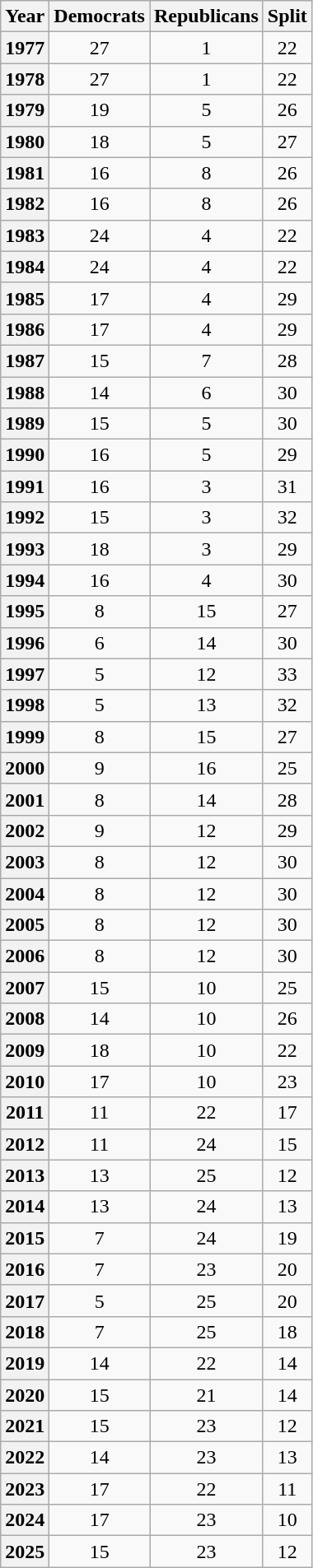<table class="wikitable sortable" style="text-align:center">
<tr align=center>
<th>Year</th>
<th>Democrats</th>
<th>Republicans</th>
<th>Split</th>
</tr>
<tr>
<th>1977</th>
<td>27</td>
<td>1</td>
<td>22</td>
</tr>
<tr>
<th>1978</th>
<td>27</td>
<td>1</td>
<td>22</td>
</tr>
<tr>
<th>1979</th>
<td>19</td>
<td>5</td>
<td>26</td>
</tr>
<tr>
<th>1980</th>
<td>18</td>
<td>5</td>
<td>27</td>
</tr>
<tr>
<th>1981</th>
<td>16</td>
<td>8</td>
<td>26</td>
</tr>
<tr>
<th>1982</th>
<td>16</td>
<td>8</td>
<td>26</td>
</tr>
<tr>
<th>1983</th>
<td>24</td>
<td>4</td>
<td>22</td>
</tr>
<tr>
<th>1984</th>
<td>24</td>
<td>4</td>
<td>22</td>
</tr>
<tr>
<th>1985</th>
<td>17</td>
<td>4</td>
<td>29</td>
</tr>
<tr>
<th>1986</th>
<td>17</td>
<td>4</td>
<td>29</td>
</tr>
<tr>
<th>1987</th>
<td>15</td>
<td>7</td>
<td>28</td>
</tr>
<tr>
<th>1988</th>
<td>14</td>
<td>6</td>
<td>30</td>
</tr>
<tr>
<th>1989</th>
<td>15</td>
<td>5</td>
<td>30</td>
</tr>
<tr>
<th>1990</th>
<td>16</td>
<td>5</td>
<td>29</td>
</tr>
<tr>
<th>1991</th>
<td>16</td>
<td>3</td>
<td>31</td>
</tr>
<tr>
<th>1992</th>
<td>15</td>
<td>3</td>
<td>32</td>
</tr>
<tr>
<th>1993</th>
<td>18</td>
<td>3</td>
<td>29</td>
</tr>
<tr>
<th>1994</th>
<td>16</td>
<td>4</td>
<td>30</td>
</tr>
<tr>
<th>1995</th>
<td>8</td>
<td>15</td>
<td>27</td>
</tr>
<tr>
<th>1996</th>
<td>6</td>
<td>14</td>
<td>30</td>
</tr>
<tr>
<th>1997</th>
<td>5</td>
<td>12</td>
<td>33</td>
</tr>
<tr>
<th>1998</th>
<td>5</td>
<td>13</td>
<td>32</td>
</tr>
<tr>
<th>1999</th>
<td>8</td>
<td>15</td>
<td>27</td>
</tr>
<tr>
<th>2000</th>
<td>9</td>
<td>16</td>
<td>25</td>
</tr>
<tr>
<th>2001</th>
<td>8</td>
<td>14</td>
<td>28</td>
</tr>
<tr>
<th>2002</th>
<td>9</td>
<td>12</td>
<td>29</td>
</tr>
<tr>
<th>2003</th>
<td>8</td>
<td>12</td>
<td>30</td>
</tr>
<tr>
<th>2004</th>
<td>8</td>
<td>12</td>
<td>30</td>
</tr>
<tr>
<th>2005</th>
<td>8</td>
<td>12</td>
<td>30</td>
</tr>
<tr>
<th>2006</th>
<td>8</td>
<td>12</td>
<td>30</td>
</tr>
<tr>
<th>2007</th>
<td>15</td>
<td>10</td>
<td>25</td>
</tr>
<tr>
<th>2008</th>
<td>14</td>
<td>10</td>
<td>26</td>
</tr>
<tr>
<th>2009</th>
<td>18</td>
<td>10</td>
<td>22</td>
</tr>
<tr>
<th>2010</th>
<td>17</td>
<td>10</td>
<td>23</td>
</tr>
<tr>
<th>2011</th>
<td>11</td>
<td>22</td>
<td>17</td>
</tr>
<tr>
<th>2012</th>
<td>11</td>
<td>24</td>
<td>15</td>
</tr>
<tr>
<th>2013</th>
<td>13</td>
<td>25</td>
<td>12</td>
</tr>
<tr>
<th>2014</th>
<td>13</td>
<td>24</td>
<td>13</td>
</tr>
<tr>
<th>2015</th>
<td>7</td>
<td>24</td>
<td>19</td>
</tr>
<tr>
<th>2016</th>
<td>7</td>
<td>23</td>
<td>20</td>
</tr>
<tr>
<th>2017</th>
<td>5</td>
<td>25</td>
<td>20</td>
</tr>
<tr>
<th>2018</th>
<td>7</td>
<td>25</td>
<td>18</td>
</tr>
<tr>
<th>2019</th>
<td>14</td>
<td>22</td>
<td>14</td>
</tr>
<tr>
<th>2020</th>
<td>15</td>
<td>21</td>
<td>14</td>
</tr>
<tr>
<th>2021</th>
<td>15</td>
<td>23</td>
<td>12</td>
</tr>
<tr>
<th>2022</th>
<td>14</td>
<td>23</td>
<td>13</td>
</tr>
<tr>
<th>2023</th>
<td>17</td>
<td>22</td>
<td>11</td>
</tr>
<tr>
<th>2024</th>
<td>17</td>
<td>23</td>
<td>10</td>
</tr>
<tr>
<th>2025</th>
<td>15</td>
<td>23</td>
<td>12</td>
</tr>
</table>
